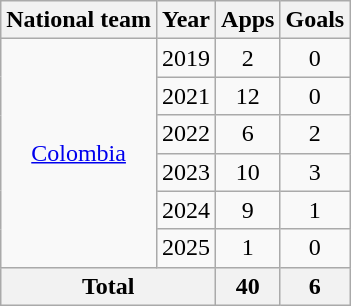<table class=wikitable style=text-align:center>
<tr>
<th>National team</th>
<th>Year</th>
<th>Apps</th>
<th>Goals</th>
</tr>
<tr>
<td rowspan="6"><a href='#'>Colombia</a></td>
<td>2019</td>
<td>2</td>
<td>0</td>
</tr>
<tr>
<td>2021</td>
<td>12</td>
<td>0</td>
</tr>
<tr>
<td>2022</td>
<td>6</td>
<td>2</td>
</tr>
<tr>
<td>2023</td>
<td>10</td>
<td>3</td>
</tr>
<tr>
<td>2024</td>
<td>9</td>
<td>1</td>
</tr>
<tr>
<td>2025</td>
<td>1</td>
<td>0</td>
</tr>
<tr>
<th colspan="2">Total</th>
<th>40</th>
<th>6</th>
</tr>
</table>
